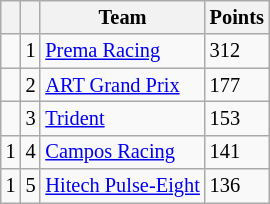<table class="wikitable" style="font-size: 85%;">
<tr>
<th></th>
<th></th>
<th>Team</th>
<th>Points</th>
</tr>
<tr>
<td align="left"></td>
<td align="center">1</td>
<td> <a href='#'>Prema Racing</a></td>
<td>312</td>
</tr>
<tr>
<td align="left"></td>
<td align="center">2</td>
<td> <a href='#'>ART Grand Prix</a></td>
<td>177</td>
</tr>
<tr>
<td align="left"></td>
<td align="center">3</td>
<td> <a href='#'>Trident</a></td>
<td>153</td>
</tr>
<tr>
<td align="left"> 1</td>
<td align="center">4</td>
<td> <a href='#'>Campos Racing</a></td>
<td>141</td>
</tr>
<tr>
<td align="left"> 1</td>
<td align="center">5</td>
<td> <a href='#'>Hitech Pulse-Eight</a></td>
<td>136</td>
</tr>
</table>
